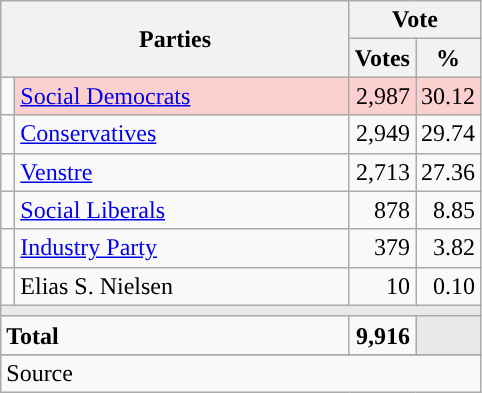<table class="wikitable" style="text-align:right;">
<tr>
<th style="text-align:centre;" rowspan="2" colspan="2" width="225">Parties</th>
<th colspan="3">Vote</th>
</tr>
<tr>
<th width="15">Votes</th>
<th width="15">%</th>
</tr>
<tr>
<td width="2" style="color:inherit;background:"></td>
<td bgcolor=#fbd0ce  align="left"><a href='#'>Social Democrats</a></td>
<td bgcolor=#fbd0ce>2,987</td>
<td bgcolor=#fbd0ce>30.12</td>
</tr>
<tr>
<td width="2" style="color:inherit;background:"></td>
<td align="left"><a href='#'>Conservatives</a></td>
<td>2,949</td>
<td>29.74</td>
</tr>
<tr>
<td width="2" style="color:inherit;background:"></td>
<td align="left"><a href='#'>Venstre</a></td>
<td>2,713</td>
<td>27.36</td>
</tr>
<tr>
<td width="2" style="color:inherit;background:"></td>
<td align="left"><a href='#'>Social Liberals</a></td>
<td>878</td>
<td>8.85</td>
</tr>
<tr>
<td width="2" style="color:inherit;background:"></td>
<td align="left"><a href='#'>Industry Party</a></td>
<td>379</td>
<td>3.82</td>
</tr>
<tr>
<td width="2" style="color:inherit;background:"></td>
<td align="left">Elias S. Nielsen</td>
<td>10</td>
<td>0.10</td>
</tr>
<tr>
<td colspan="7" bgcolor="#E9E9E9"></td>
</tr>
<tr>
<td align="left" colspan="2"><strong>Total</strong></td>
<td><strong>9,916</strong></td>
<td bgcolor="#E9E9E9" colspan="2"></td>
</tr>
<tr>
</tr>
<tr>
<td align="left" colspan="6">Source</td>
</tr>
</table>
